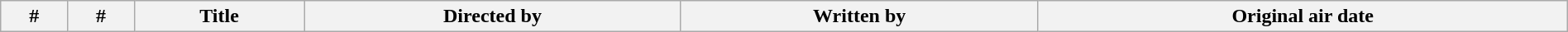<table class="wikitable plainrowheaders" style="width:100%; margin:auto;">
<tr>
<th>#</th>
<th>#</th>
<th>Title</th>
<th>Directed by</th>
<th>Written by</th>
<th>Original air date<br>


















































</th>
</tr>
</table>
